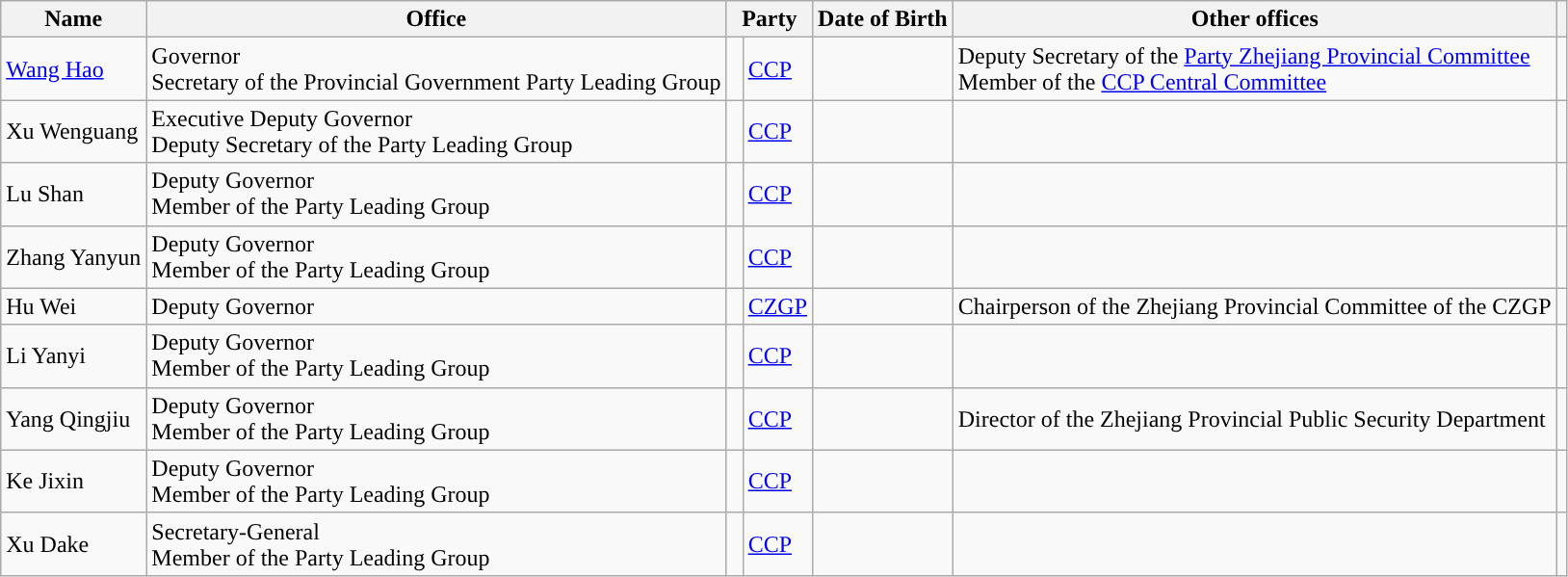<table class="wikitable">
<tr>
<th>Name</th>
<th>Office</th>
<th colspan="2">Party</th>
<th>Date of Birth</th>
<th>Other offices</th>
<th></th>
</tr>
<tr>
<td><a href='#'>Wang Hao</a></td>
<td>Governor<br>Secretary of the Provincial Government Party Leading Group</td>
<td style="background:"> </td>
<td><a href='#'>CCP</a></td>
<td></td>
<td>Deputy Secretary of the <a href='#'>Party Zhejiang Provincial Committee</a><br>Member of the <a href='#'>CCP Central Committee</a></td>
<td></td>
</tr>
<tr>
<td>Xu Wenguang</td>
<td>Executive Deputy Governor<br>Deputy Secretary of the Party Leading Group</td>
<td style="background:"> </td>
<td><a href='#'>CCP</a></td>
<td></td>
<td></td>
<td></td>
</tr>
<tr>
<td>Lu Shan</td>
<td>Deputy Governor<br>Member of the Party Leading Group</td>
<td style="background:"> </td>
<td><a href='#'>CCP</a></td>
<td></td>
<td></td>
<td></td>
</tr>
<tr>
<td>Zhang Yanyun</td>
<td>Deputy Governor<br>Member of the Party Leading Group</td>
<td style="background:"> </td>
<td><a href='#'>CCP</a></td>
<td></td>
<td></td>
<td></td>
</tr>
<tr>
<td>Hu Wei</td>
<td>Deputy Governor</td>
<td style="background:"> </td>
<td><a href='#'>CZGP</a></td>
<td></td>
<td>Chairperson of the Zhejiang Provincial Committee of the CZGP</td>
<td></td>
</tr>
<tr>
<td>Li Yanyi</td>
<td>Deputy Governor<br>Member of the Party Leading Group</td>
<td style="background:"> </td>
<td><a href='#'>CCP</a></td>
<td></td>
<td></td>
<td></td>
</tr>
<tr>
<td>Yang Qingjiu</td>
<td>Deputy Governor<br>Member of the Party Leading Group</td>
<td style="background:"> </td>
<td><a href='#'>CCP</a></td>
<td></td>
<td>Director of the Zhejiang Provincial Public Security Department</td>
<td></td>
</tr>
<tr>
<td>Ke Jixin</td>
<td>Deputy Governor<br>Member of the Party Leading Group</td>
<td style="background:"> </td>
<td><a href='#'>CCP</a></td>
<td></td>
<td></td>
<td></td>
</tr>
<tr>
<td>Xu Dake</td>
<td>Secretary-General<br>Member of the Party Leading Group</td>
<td style="background:"> </td>
<td><a href='#'>CCP</a></td>
<td></td>
<td></td>
<td></td>
</tr>
</table>
